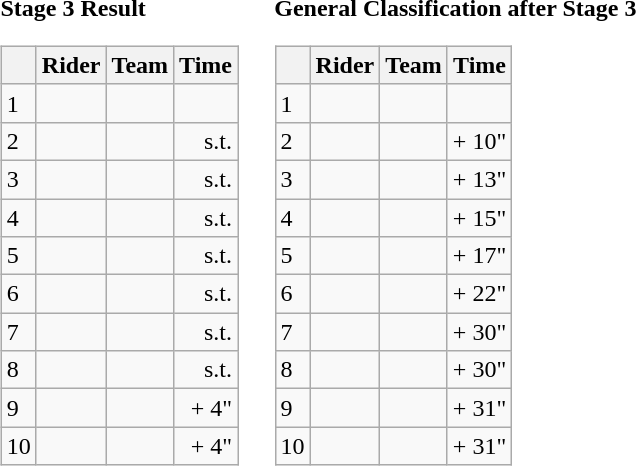<table>
<tr>
<td><strong>Stage 3 Result</strong><br><table class="wikitable">
<tr>
<th></th>
<th>Rider</th>
<th>Team</th>
<th>Time</th>
</tr>
<tr>
<td>1</td>
<td></td>
<td></td>
<td align="right"></td>
</tr>
<tr>
<td>2</td>
<td> </td>
<td></td>
<td align="right">s.t.</td>
</tr>
<tr>
<td>3</td>
<td></td>
<td></td>
<td align="right">s.t.</td>
</tr>
<tr>
<td>4</td>
<td></td>
<td></td>
<td align="right">s.t.</td>
</tr>
<tr>
<td>5</td>
<td></td>
<td></td>
<td align="right">s.t.</td>
</tr>
<tr>
<td>6</td>
<td></td>
<td></td>
<td align="right">s.t.</td>
</tr>
<tr>
<td>7</td>
<td></td>
<td></td>
<td align="right">s.t.</td>
</tr>
<tr>
<td>8</td>
<td></td>
<td></td>
<td align="right">s.t.</td>
</tr>
<tr>
<td>9</td>
<td></td>
<td></td>
<td align="right">+ 4"</td>
</tr>
<tr>
<td>10</td>
<td></td>
<td></td>
<td align="right">+ 4"</td>
</tr>
</table>
</td>
<td></td>
<td><strong>General Classification after Stage 3</strong><br><table class="wikitable">
<tr>
<th></th>
<th>Rider</th>
<th>Team</th>
<th>Time</th>
</tr>
<tr>
<td>1</td>
<td> </td>
<td></td>
<td align="right"></td>
</tr>
<tr>
<td>2</td>
<td></td>
<td></td>
<td align="right">+ 10"</td>
</tr>
<tr>
<td>3</td>
<td></td>
<td></td>
<td align="right">+ 13"</td>
</tr>
<tr>
<td>4</td>
<td></td>
<td></td>
<td align="right">+ 15"</td>
</tr>
<tr>
<td>5</td>
<td></td>
<td></td>
<td align="right">+ 17"</td>
</tr>
<tr>
<td>6</td>
<td> </td>
<td></td>
<td align="right">+ 22"</td>
</tr>
<tr>
<td>7</td>
<td></td>
<td></td>
<td align="right">+ 30"</td>
</tr>
<tr>
<td>8</td>
<td></td>
<td></td>
<td align="right">+ 30"</td>
</tr>
<tr>
<td>9</td>
<td></td>
<td></td>
<td align="right">+ 31"</td>
</tr>
<tr>
<td>10</td>
<td></td>
<td></td>
<td align="right">+ 31"</td>
</tr>
</table>
</td>
</tr>
</table>
